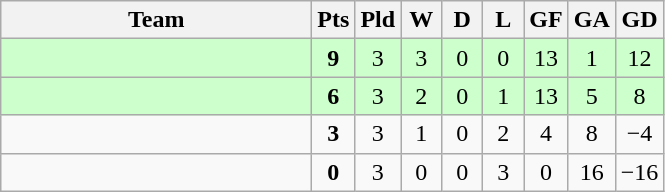<table class="wikitable" style="text-align: center;">
<tr>
<th width=200>Team</th>
<th width=20>Pts</th>
<th width=20>Pld</th>
<th width=20>W</th>
<th width=20>D</th>
<th width=20>L</th>
<th width=20>GF</th>
<th width=20>GA</th>
<th width=20>GD</th>
</tr>
<tr bgcolor=#CCFFCC>
<td align=left></td>
<td><strong>9</strong></td>
<td>3</td>
<td>3</td>
<td>0</td>
<td>0</td>
<td>13</td>
<td>1</td>
<td>12</td>
</tr>
<tr bgcolor=#CCFFCC>
<td align=left></td>
<td><strong>6</strong></td>
<td>3</td>
<td>2</td>
<td>0</td>
<td>1</td>
<td>13</td>
<td>5</td>
<td>8</td>
</tr>
<tr>
<td align=left></td>
<td><strong>3</strong></td>
<td>3</td>
<td>1</td>
<td>0</td>
<td>2</td>
<td>4</td>
<td>8</td>
<td>−4</td>
</tr>
<tr>
<td align=left></td>
<td><strong>0</strong></td>
<td>3</td>
<td>0</td>
<td>0</td>
<td>3</td>
<td>0</td>
<td>16</td>
<td>−16</td>
</tr>
</table>
